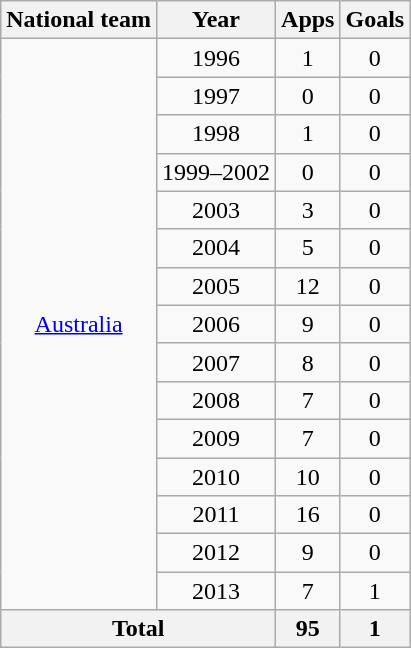<table class="wikitable" style="text-align:center">
<tr>
<th>National team</th>
<th>Year</th>
<th>Apps</th>
<th>Goals</th>
</tr>
<tr>
<td rowspan="15"><a href='#'>Australia</a></td>
<td>1996</td>
<td>1</td>
<td>0</td>
</tr>
<tr>
<td>1997</td>
<td>0</td>
<td>0</td>
</tr>
<tr>
<td>1998</td>
<td>1</td>
<td>0</td>
</tr>
<tr>
<td>1999–2002</td>
<td>0</td>
<td>0</td>
</tr>
<tr>
<td>2003</td>
<td>3</td>
<td>0</td>
</tr>
<tr>
<td>2004</td>
<td>5</td>
<td>0</td>
</tr>
<tr>
<td>2005</td>
<td>12</td>
<td>0</td>
</tr>
<tr>
<td>2006</td>
<td>9</td>
<td>0</td>
</tr>
<tr>
<td>2007</td>
<td>8</td>
<td>0</td>
</tr>
<tr>
<td>2008</td>
<td>7</td>
<td>0</td>
</tr>
<tr>
<td>2009</td>
<td>7</td>
<td>0</td>
</tr>
<tr>
<td>2010</td>
<td>10</td>
<td>0</td>
</tr>
<tr>
<td>2011</td>
<td>16</td>
<td>0</td>
</tr>
<tr>
<td>2012</td>
<td>9</td>
<td>0</td>
</tr>
<tr>
<td>2013</td>
<td>7</td>
<td>1</td>
</tr>
<tr>
<th colspan="2">Total</th>
<th>95</th>
<th>1</th>
</tr>
</table>
